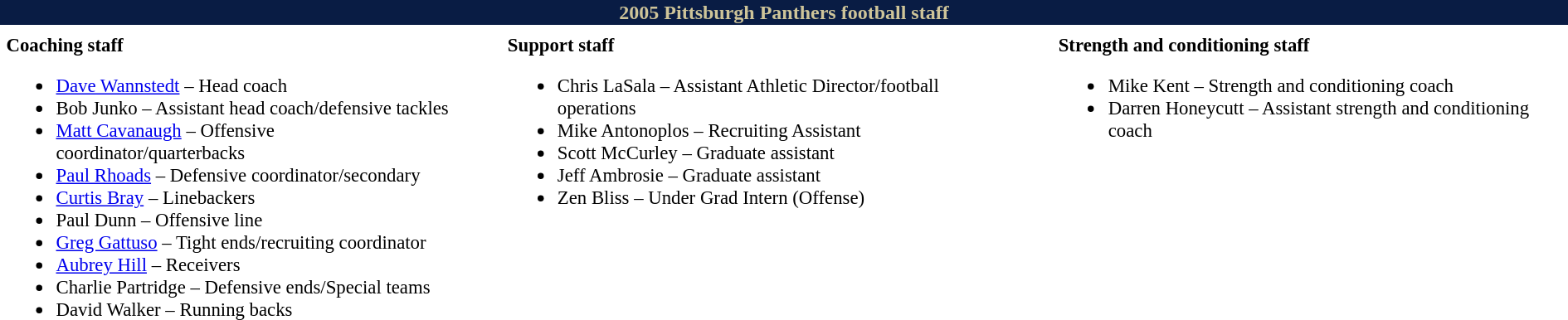<table class="toccolours" style="text-align: left;">
<tr>
<th colspan="10" style="background:#091C44; color:#CEC499; text-align: center;"><strong>2005 Pittsburgh Panthers football staff</strong></th>
</tr>
<tr>
<td colspan="10" align="right"></td>
</tr>
<tr>
<td valign="top"></td>
<td style="font-size: 95%;" valign="top"><strong>Coaching staff</strong><br><ul><li><a href='#'>Dave Wannstedt</a> – Head coach</li><li>Bob Junko – Assistant head coach/defensive tackles</li><li><a href='#'>Matt Cavanaugh</a> – Offensive coordinator/quarterbacks</li><li><a href='#'>Paul Rhoads</a> – Defensive coordinator/secondary</li><li><a href='#'>Curtis Bray</a> – Linebackers</li><li>Paul Dunn – Offensive line</li><li><a href='#'>Greg Gattuso</a> – Tight ends/recruiting coordinator</li><li><a href='#'>Aubrey Hill</a> – Receivers</li><li>Charlie Partridge – Defensive ends/Special teams</li><li>David Walker – Running backs</li></ul></td>
<td width="25"> </td>
<td valign="top"></td>
<td style="font-size: 95%;" valign="top"><strong>Support staff</strong><br><ul><li>Chris LaSala – Assistant Athletic Director/football operations</li><li>Mike Antonoplos – Recruiting Assistant</li><li>Scott McCurley – Graduate assistant</li><li>Jeff Ambrosie – Graduate assistant</li><li>Zen Bliss – Under Grad Intern (Offense)</li></ul></td>
<td width="25"> </td>
<td valign="top"></td>
<td style="font-size: 95%;" valign="top"><strong>Strength and conditioning staff</strong><br><ul><li>Mike Kent – Strength and conditioning coach</li><li>Darren Honeycutt – Assistant strength and conditioning coach</li></ul></td>
</tr>
</table>
